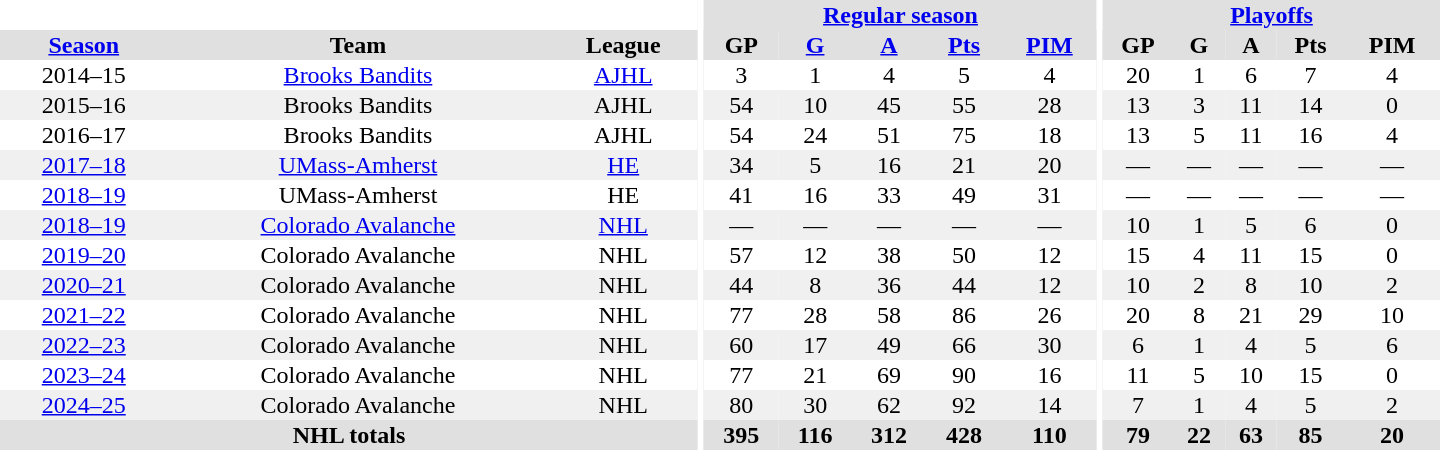<table border="0" cellpadding="1" cellspacing="0" style="text-align:center; width:60em;">
<tr bgcolor="#e0e0e0">
<th colspan="3" bgcolor="#ffffff"></th>
<th rowspan="98" bgcolor="#ffffff"></th>
<th colspan="5"><a href='#'>Regular season</a></th>
<th rowspan="98" bgcolor="#ffffff"></th>
<th colspan="5"><a href='#'>Playoffs</a></th>
</tr>
<tr bgcolor="#e0e0e0">
<th><a href='#'>Season</a></th>
<th>Team</th>
<th>League</th>
<th>GP</th>
<th><a href='#'>G</a></th>
<th><a href='#'>A</a></th>
<th><a href='#'>Pts</a></th>
<th><a href='#'>PIM</a></th>
<th>GP</th>
<th>G</th>
<th>A</th>
<th>Pts</th>
<th>PIM</th>
</tr>
<tr>
<td>2014–15</td>
<td><a href='#'>Brooks Bandits</a></td>
<td><a href='#'>AJHL</a></td>
<td>3</td>
<td>1</td>
<td>4</td>
<td>5</td>
<td>4</td>
<td>20</td>
<td>1</td>
<td>6</td>
<td>7</td>
<td>4</td>
</tr>
<tr bgcolor="#f0f0f0">
<td>2015–16</td>
<td>Brooks Bandits</td>
<td>AJHL</td>
<td>54</td>
<td>10</td>
<td>45</td>
<td>55</td>
<td>28</td>
<td>13</td>
<td>3</td>
<td>11</td>
<td>14</td>
<td>0</td>
</tr>
<tr>
<td>2016–17</td>
<td>Brooks Bandits</td>
<td>AJHL</td>
<td>54</td>
<td>24</td>
<td>51</td>
<td>75</td>
<td>18</td>
<td>13</td>
<td>5</td>
<td>11</td>
<td>16</td>
<td>4</td>
</tr>
<tr bgcolor="#f0f0f0">
<td><a href='#'>2017–18</a></td>
<td><a href='#'>UMass-Amherst</a></td>
<td><a href='#'>HE</a></td>
<td>34</td>
<td>5</td>
<td>16</td>
<td>21</td>
<td>20</td>
<td>—</td>
<td>—</td>
<td>—</td>
<td>—</td>
<td>—</td>
</tr>
<tr>
<td><a href='#'>2018–19</a></td>
<td>UMass-Amherst</td>
<td>HE</td>
<td>41</td>
<td>16</td>
<td>33</td>
<td>49</td>
<td>31</td>
<td>—</td>
<td>—</td>
<td>—</td>
<td>—</td>
<td>—</td>
</tr>
<tr bgcolor="#f0f0f0">
<td><a href='#'>2018–19</a></td>
<td><a href='#'>Colorado Avalanche</a></td>
<td><a href='#'>NHL</a></td>
<td>—</td>
<td>—</td>
<td>—</td>
<td>—</td>
<td>—</td>
<td>10</td>
<td>1</td>
<td>5</td>
<td>6</td>
<td>0</td>
</tr>
<tr>
<td><a href='#'>2019–20</a></td>
<td>Colorado Avalanche</td>
<td>NHL</td>
<td>57</td>
<td>12</td>
<td>38</td>
<td>50</td>
<td>12</td>
<td>15</td>
<td>4</td>
<td>11</td>
<td>15</td>
<td>0</td>
</tr>
<tr bgcolor="#f0f0f0">
<td><a href='#'>2020–21</a></td>
<td>Colorado Avalanche</td>
<td>NHL</td>
<td>44</td>
<td>8</td>
<td>36</td>
<td>44</td>
<td>12</td>
<td>10</td>
<td>2</td>
<td>8</td>
<td>10</td>
<td>2</td>
</tr>
<tr>
<td><a href='#'>2021–22</a></td>
<td>Colorado Avalanche</td>
<td>NHL</td>
<td>77</td>
<td>28</td>
<td>58</td>
<td>86</td>
<td>26</td>
<td>20</td>
<td>8</td>
<td>21</td>
<td>29</td>
<td>10</td>
</tr>
<tr bgcolor="#f0f0f0">
<td><a href='#'>2022–23</a></td>
<td>Colorado Avalanche</td>
<td>NHL</td>
<td>60</td>
<td>17</td>
<td>49</td>
<td>66</td>
<td>30</td>
<td>6</td>
<td>1</td>
<td>4</td>
<td>5</td>
<td>6</td>
</tr>
<tr>
<td><a href='#'>2023–24</a></td>
<td>Colorado Avalanche</td>
<td>NHL</td>
<td>77</td>
<td>21</td>
<td>69</td>
<td>90</td>
<td>16</td>
<td>11</td>
<td>5</td>
<td>10</td>
<td>15</td>
<td>0</td>
</tr>
<tr bgcolor="#f0f0f0">
<td><a href='#'>2024–25</a></td>
<td>Colorado Avalanche</td>
<td>NHL</td>
<td>80</td>
<td>30</td>
<td>62</td>
<td>92</td>
<td>14</td>
<td>7</td>
<td>1</td>
<td>4</td>
<td>5</td>
<td>2</td>
</tr>
<tr bgcolor="#e0e0e0">
<th colspan="3">NHL totals</th>
<th>395</th>
<th>116</th>
<th>312</th>
<th>428</th>
<th>110</th>
<th>79</th>
<th>22</th>
<th>63</th>
<th>85</th>
<th>20</th>
</tr>
</table>
